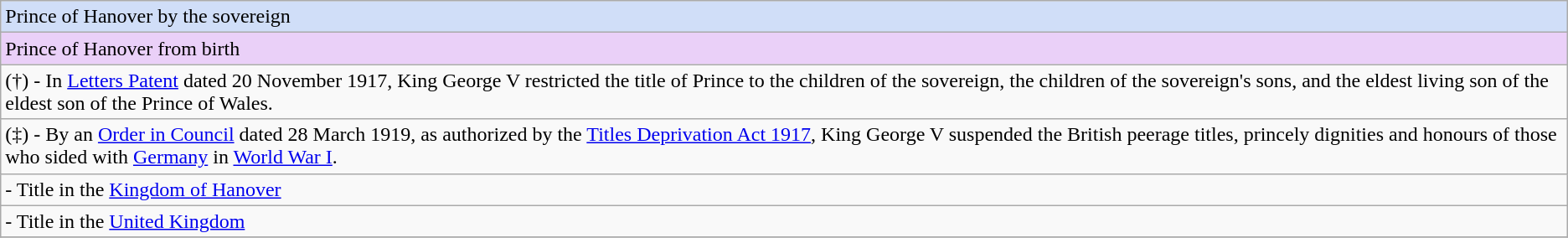<table class="wikitable">
<tr>
<td style="background:#d0def8">Prince of Hanover by the sovereign</td>
</tr>
<tr>
<td style="background:#ead0f8">Prince of Hanover from birth</td>
</tr>
<tr>
<td><span>(†)</span> - In <a href='#'>Letters Patent</a> dated 20 November 1917, King George V restricted the title of Prince to the children of the sovereign, the children of the sovereign's sons, and the eldest living son of the eldest son of the Prince of Wales.</td>
</tr>
<tr>
<td><span>(‡)</span> - By an <a href='#'>Order in Council</a> dated 28 March 1919, as authorized by the <a href='#'>Titles Deprivation Act 1917</a>, King George V suspended the British peerage titles, princely dignities and honours of those who sided with <a href='#'>Germany</a> in <a href='#'>World War I</a>.</td>
</tr>
<tr>
<td> - Title in the <a href='#'>Kingdom of Hanover</a></td>
</tr>
<tr>
<td> - Title in the <a href='#'>United Kingdom</a></td>
</tr>
<tr>
</tr>
</table>
